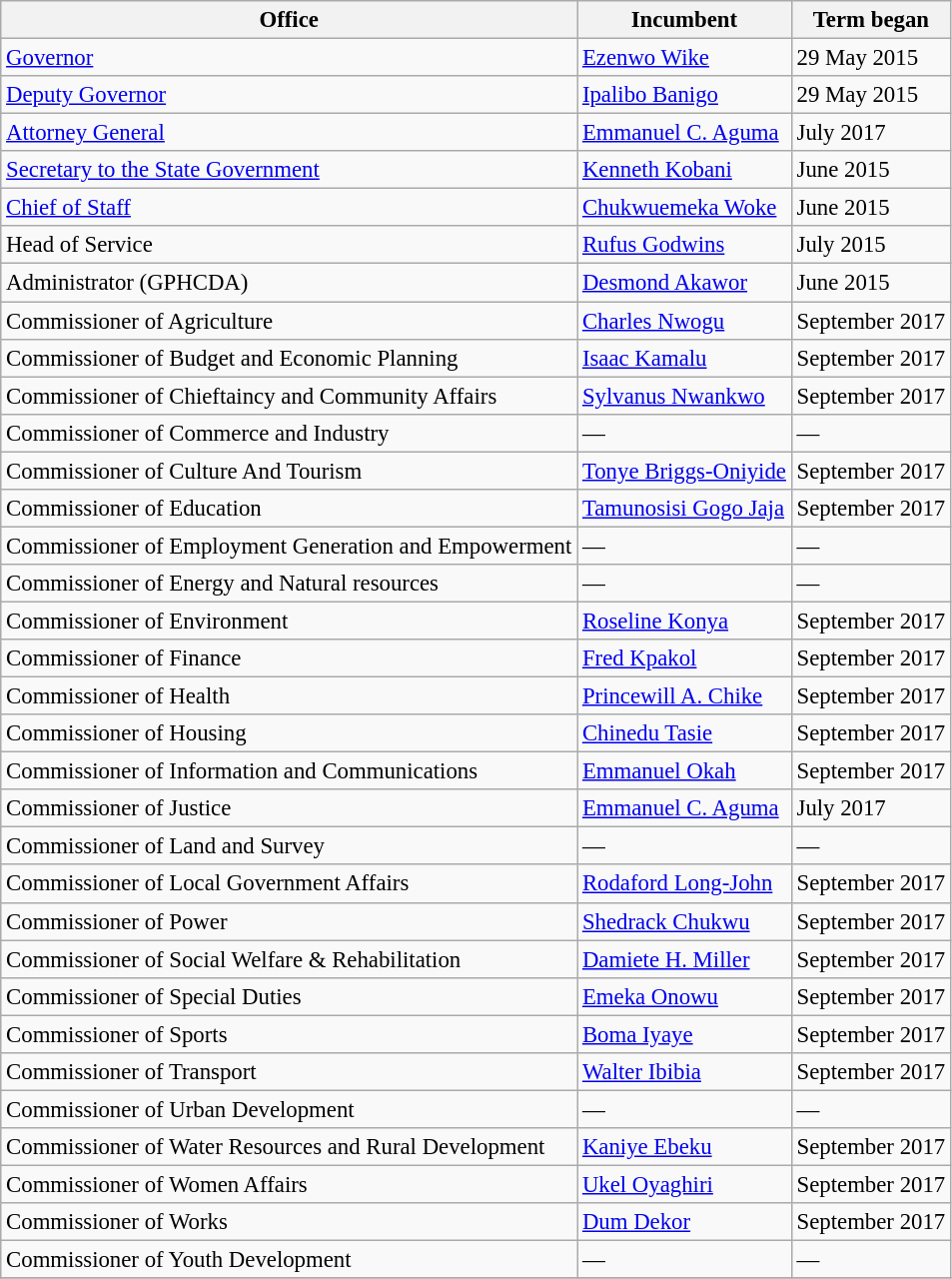<table class="wikitable" style="font-size: 95%;">
<tr>
<th>Office</th>
<th>Incumbent</th>
<th>Term began</th>
</tr>
<tr>
<td><a href='#'>Governor</a></td>
<td><a href='#'>Ezenwo Wike</a></td>
<td>29 May 2015</td>
</tr>
<tr>
<td><a href='#'>Deputy Governor</a></td>
<td><a href='#'>Ipalibo Banigo</a></td>
<td>29 May 2015</td>
</tr>
<tr>
<td><a href='#'>Attorney General</a></td>
<td><a href='#'>Emmanuel C. Aguma</a></td>
<td>July 2017</td>
</tr>
<tr>
<td><a href='#'>Secretary to the State Government</a></td>
<td><a href='#'>Kenneth Kobani</a></td>
<td>June 2015</td>
</tr>
<tr>
<td><a href='#'>Chief of Staff</a></td>
<td><a href='#'>Chukwuemeka Woke</a></td>
<td>June 2015</td>
</tr>
<tr>
<td>Head of Service</td>
<td><a href='#'>Rufus Godwins</a></td>
<td>July 2015</td>
</tr>
<tr>
<td>Administrator (GPHCDA)</td>
<td><a href='#'>Desmond Akawor</a></td>
<td>June 2015</td>
</tr>
<tr>
<td>Commissioner of Agriculture</td>
<td><a href='#'>Charles Nwogu</a></td>
<td>September 2017</td>
</tr>
<tr>
<td>Commissioner of Budget and Economic Planning</td>
<td><a href='#'>Isaac Kamalu</a></td>
<td>September 2017</td>
</tr>
<tr>
<td>Commissioner of Chieftaincy and Community Affairs</td>
<td><a href='#'>Sylvanus Nwankwo</a></td>
<td>September 2017</td>
</tr>
<tr>
<td>Commissioner of Commerce and Industry</td>
<td>—</td>
<td>—</td>
</tr>
<tr>
<td>Commissioner of Culture And Tourism</td>
<td><a href='#'>Tonye Briggs-Oniyide</a></td>
<td>September 2017</td>
</tr>
<tr>
<td>Commissioner of Education</td>
<td><a href='#'>Tamunosisi Gogo Jaja</a></td>
<td>September 2017</td>
</tr>
<tr>
<td>Commissioner of Employment Generation and Empowerment</td>
<td>—</td>
<td>—</td>
</tr>
<tr>
<td>Commissioner of Energy and Natural resources</td>
<td>—</td>
<td>—</td>
</tr>
<tr>
<td>Commissioner of Environment</td>
<td><a href='#'>Roseline Konya</a></td>
<td>September 2017</td>
</tr>
<tr>
<td>Commissioner of Finance</td>
<td><a href='#'>Fred Kpakol</a></td>
<td>September 2017</td>
</tr>
<tr>
<td>Commissioner of Health</td>
<td><a href='#'>Princewill A. Chike</a></td>
<td>September 2017</td>
</tr>
<tr>
<td>Commissioner of Housing</td>
<td><a href='#'>Chinedu Tasie</a></td>
<td>September 2017</td>
</tr>
<tr>
<td>Commissioner of Information and Communications</td>
<td><a href='#'>Emmanuel Okah</a></td>
<td>September 2017</td>
</tr>
<tr>
<td>Commissioner of Justice</td>
<td><a href='#'>Emmanuel C. Aguma</a></td>
<td>July 2017</td>
</tr>
<tr>
<td>Commissioner of Land and Survey</td>
<td>—</td>
<td>—</td>
</tr>
<tr>
<td>Commissioner of Local Government Affairs</td>
<td><a href='#'>Rodaford Long-John</a></td>
<td>September 2017</td>
</tr>
<tr>
<td>Commissioner of Power</td>
<td><a href='#'>Shedrack Chukwu</a></td>
<td>September 2017</td>
</tr>
<tr>
<td>Commissioner of Social Welfare & Rehabilitation</td>
<td><a href='#'>Damiete H. Miller</a></td>
<td>September 2017</td>
</tr>
<tr>
<td>Commissioner of Special Duties</td>
<td><a href='#'>Emeka Onowu</a></td>
<td>September 2017</td>
</tr>
<tr>
<td>Commissioner of Sports</td>
<td><a href='#'>Boma Iyaye</a></td>
<td>September 2017</td>
</tr>
<tr>
<td>Commissioner of Transport</td>
<td><a href='#'>Walter Ibibia</a></td>
<td>September 2017</td>
</tr>
<tr>
<td>Commissioner of Urban Development</td>
<td>—</td>
<td>—</td>
</tr>
<tr>
<td>Commissioner of Water Resources and Rural Development</td>
<td><a href='#'>Kaniye Ebeku</a></td>
<td>September 2017</td>
</tr>
<tr>
<td>Commissioner of Women Affairs</td>
<td><a href='#'>Ukel Oyaghiri</a></td>
<td>September 2017</td>
</tr>
<tr>
<td>Commissioner of Works</td>
<td><a href='#'>Dum Dekor</a></td>
<td>September 2017</td>
</tr>
<tr>
<td>Commissioner of Youth Development</td>
<td>—</td>
<td>—</td>
</tr>
<tr>
</tr>
</table>
